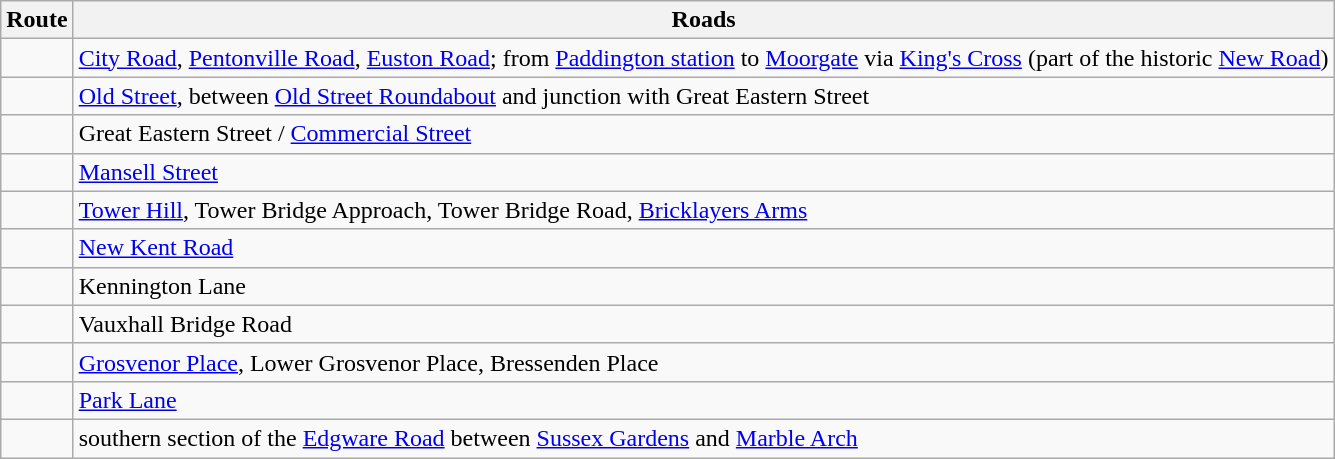<table class="wikitable sortable">
<tr>
<th>Route</th>
<th>Roads</th>
</tr>
<tr>
<td></td>
<td><a href='#'>City Road</a>, <a href='#'>Pentonville Road</a>, <a href='#'>Euston Road</a>; from <a href='#'>Paddington station</a> to <a href='#'>Moorgate</a> via <a href='#'>King's Cross</a> (part of the historic <a href='#'>New Road</a>)</td>
</tr>
<tr>
<td></td>
<td><a href='#'>Old Street</a>, between <a href='#'>Old Street Roundabout</a> and junction with Great Eastern Street</td>
</tr>
<tr>
<td></td>
<td>Great Eastern Street / <a href='#'>Commercial Street</a></td>
</tr>
<tr>
<td></td>
<td><a href='#'>Mansell Street</a></td>
</tr>
<tr>
<td></td>
<td><a href='#'>Tower Hill</a>, Tower Bridge Approach, Tower Bridge Road, <a href='#'>Bricklayers Arms</a></td>
</tr>
<tr>
<td></td>
<td><a href='#'>New Kent Road</a></td>
</tr>
<tr>
<td></td>
<td>Kennington Lane</td>
</tr>
<tr>
<td></td>
<td>Vauxhall Bridge Road</td>
</tr>
<tr>
<td></td>
<td><a href='#'>Grosvenor Place</a>, Lower Grosvenor Place, Bressenden Place</td>
</tr>
<tr>
<td></td>
<td><a href='#'>Park Lane</a></td>
</tr>
<tr>
<td></td>
<td>southern section of the <a href='#'>Edgware Road</a> between <a href='#'>Sussex Gardens</a> and <a href='#'>Marble Arch</a></td>
</tr>
</table>
